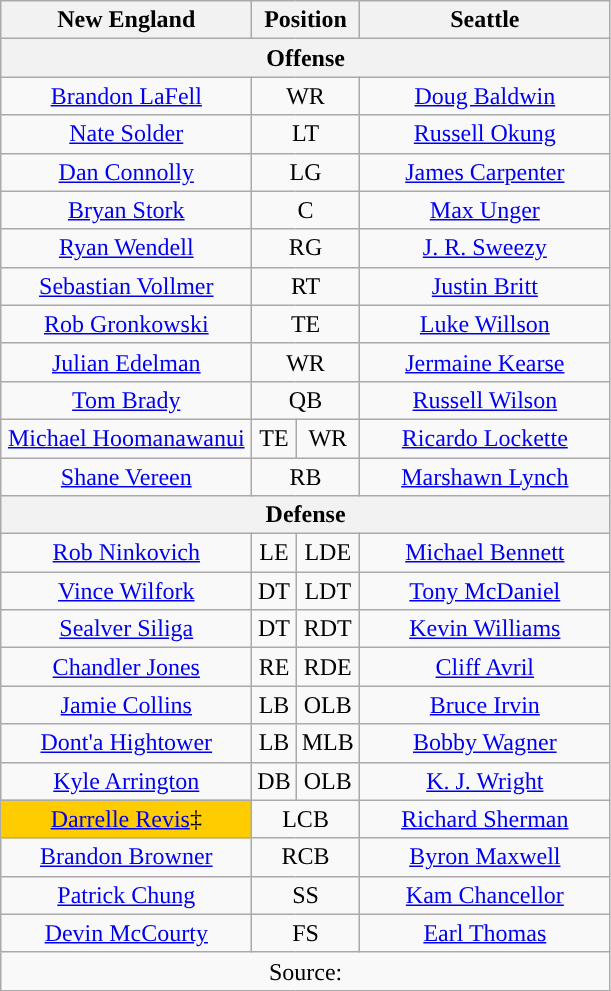<table class="wikitable" style="text-align:center;">
<tr>
<th style="width:160px">New England</th>
<th colspan="2">Position</th>
<th style="width:160px">Seattle</th>
</tr>
<tr>
<th colspan="4"><strong>Offense</strong></th>
</tr>
<tr>
<td><a href='#'>Brandon LaFell</a></td>
<td colspan="2">WR</td>
<td><a href='#'>Doug Baldwin</a></td>
</tr>
<tr>
<td><a href='#'>Nate Solder</a></td>
<td colspan="2">LT</td>
<td><a href='#'>Russell Okung</a></td>
</tr>
<tr>
<td><a href='#'>Dan Connolly</a></td>
<td colspan="2">LG</td>
<td><a href='#'>James Carpenter</a></td>
</tr>
<tr>
<td><a href='#'>Bryan Stork</a></td>
<td colspan="2">C</td>
<td><a href='#'>Max Unger</a></td>
</tr>
<tr>
<td><a href='#'>Ryan Wendell</a></td>
<td colspan="2">RG</td>
<td><a href='#'>J. R. Sweezy</a></td>
</tr>
<tr>
<td><a href='#'>Sebastian Vollmer</a></td>
<td colspan="2">RT</td>
<td><a href='#'>Justin Britt</a></td>
</tr>
<tr>
<td><a href='#'>Rob Gronkowski</a></td>
<td colspan="2">TE</td>
<td><a href='#'>Luke Willson</a></td>
</tr>
<tr>
<td><a href='#'>Julian Edelman</a></td>
<td colspan="2">WR</td>
<td><a href='#'>Jermaine Kearse</a></td>
</tr>
<tr>
<td><a href='#'>Tom Brady</a></td>
<td colspan="2">QB</td>
<td><a href='#'>Russell Wilson</a></td>
</tr>
<tr>
<td><a href='#'>Michael Hoomanawanui</a></td>
<td>TE</td>
<td>WR</td>
<td><a href='#'>Ricardo Lockette</a></td>
</tr>
<tr>
<td><a href='#'>Shane Vereen</a></td>
<td colspan="2">RB</td>
<td><a href='#'>Marshawn Lynch</a></td>
</tr>
<tr>
<th colspan="4"><strong>Defense</strong></th>
</tr>
<tr>
<td><a href='#'>Rob Ninkovich</a></td>
<td>LE</td>
<td>LDE</td>
<td><a href='#'>Michael Bennett</a></td>
</tr>
<tr>
<td><a href='#'>Vince Wilfork</a></td>
<td>DT</td>
<td>LDT</td>
<td><a href='#'>Tony McDaniel</a></td>
</tr>
<tr>
<td><a href='#'>Sealver Siliga</a></td>
<td>DT</td>
<td>RDT</td>
<td><a href='#'>Kevin Williams</a></td>
</tr>
<tr>
<td><a href='#'>Chandler Jones</a></td>
<td>RE</td>
<td>RDE</td>
<td><a href='#'>Cliff Avril</a></td>
</tr>
<tr>
<td><a href='#'>Jamie Collins</a></td>
<td>LB</td>
<td>OLB</td>
<td><a href='#'>Bruce Irvin</a></td>
</tr>
<tr>
<td><a href='#'>Dont'a Hightower</a></td>
<td>LB</td>
<td>MLB</td>
<td><a href='#'>Bobby Wagner</a></td>
</tr>
<tr>
<td><a href='#'>Kyle Arrington</a></td>
<td>DB</td>
<td>OLB</td>
<td><a href='#'>K. J. Wright</a></td>
</tr>
<tr>
<td bgcolor="#FFCC00"><a href='#'>Darrelle Revis</a>‡</td>
<td colspan="2">LCB</td>
<td><a href='#'>Richard Sherman</a></td>
</tr>
<tr>
<td><a href='#'>Brandon Browner</a></td>
<td colspan="2">RCB</td>
<td><a href='#'>Byron Maxwell</a></td>
</tr>
<tr>
<td><a href='#'>Patrick Chung</a></td>
<td colspan="2">SS</td>
<td><a href='#'>Kam Chancellor</a></td>
</tr>
<tr>
<td><a href='#'>Devin McCourty</a></td>
<td colspan="2">FS</td>
<td><a href='#'>Earl Thomas</a></td>
</tr>
<tr>
<td colspan="4">Source:</td>
</tr>
</table>
